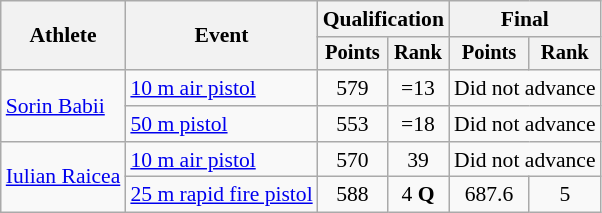<table class="wikitable" style="font-size:90%">
<tr>
<th rowspan="2">Athlete</th>
<th rowspan="2">Event</th>
<th colspan=2>Qualification</th>
<th colspan=2>Final</th>
</tr>
<tr style="font-size:95%">
<th>Points</th>
<th>Rank</th>
<th>Points</th>
<th>Rank</th>
</tr>
<tr align=center>
<td align=left rowspan=2><a href='#'>Sorin Babii</a></td>
<td align=left><a href='#'>10 m air pistol</a></td>
<td>579</td>
<td>=13</td>
<td colspan=2>Did not advance</td>
</tr>
<tr align=center>
<td align=left><a href='#'>50 m pistol</a></td>
<td>553</td>
<td>=18</td>
<td colspan=2>Did not advance</td>
</tr>
<tr align=center>
<td align=left rowspan=2><a href='#'>Iulian Raicea</a></td>
<td align=left><a href='#'>10 m air pistol</a></td>
<td>570</td>
<td>39</td>
<td colspan=2>Did not advance</td>
</tr>
<tr align=center>
<td align=left><a href='#'>25 m rapid fire pistol</a></td>
<td>588</td>
<td>4 <strong>Q</strong></td>
<td>687.6</td>
<td>5</td>
</tr>
</table>
